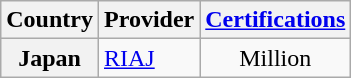<table class="wikitable sortable plainrowheaders">
<tr>
<th>Country</th>
<th>Provider</th>
<th><a href='#'>Certifications</a></th>
</tr>
<tr>
<th scope="row">Japan</th>
<td><a href='#'>RIAJ</a></td>
<td style="text-align:center;">Million</td>
</tr>
</table>
